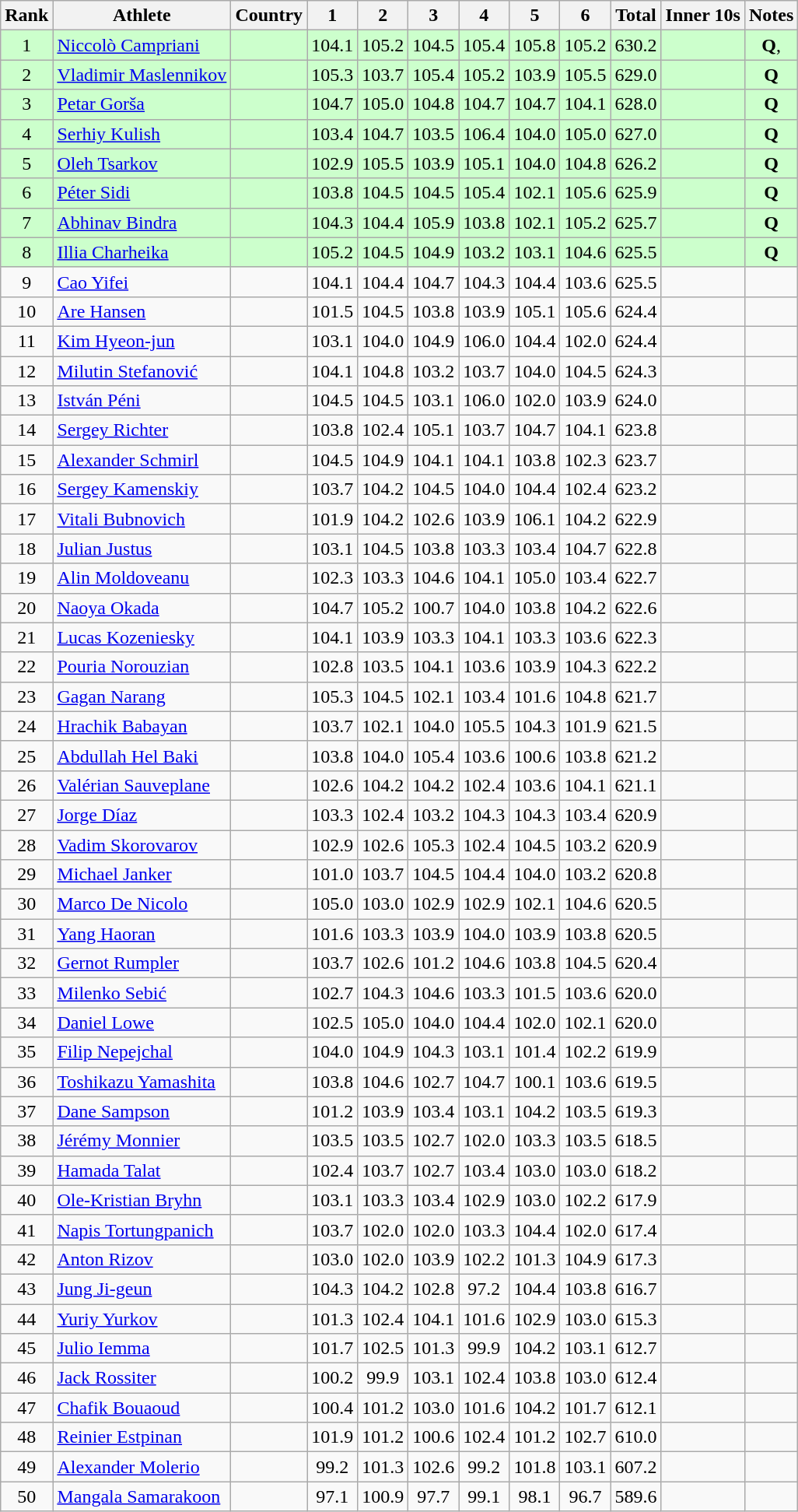<table class="wikitable sortable" style="text-align:center">
<tr>
<th>Rank</th>
<th>Athlete</th>
<th>Country</th>
<th class="unsortable" style="width: 28px">1</th>
<th class="unsortable" style="width: 28px">2</th>
<th class="unsortable" style="width: 28px">3</th>
<th class="unsortable" style="width: 28px">4</th>
<th class="unsortable" style="width: 28px">5</th>
<th class="unsortable" style="width: 28px">6</th>
<th>Total</th>
<th>Inner 10s</th>
<th class="unsortable">Notes</th>
</tr>
<tr bgcolor=ccffcc>
<td>1</td>
<td align="left"><a href='#'>Niccolò Campriani</a></td>
<td align="left"></td>
<td>104.1</td>
<td>105.2</td>
<td>104.5</td>
<td>105.4</td>
<td>105.8</td>
<td>105.2</td>
<td>630.2</td>
<td></td>
<td><strong>Q</strong>,  </td>
</tr>
<tr bgcolor=ccffcc>
<td>2</td>
<td align="left"><a href='#'>Vladimir Maslennikov</a></td>
<td align="left"></td>
<td>105.3</td>
<td>103.7</td>
<td>105.4</td>
<td>105.2</td>
<td>103.9</td>
<td>105.5</td>
<td>629.0</td>
<td></td>
<td><strong>Q</strong></td>
</tr>
<tr bgcolor=ccffcc>
<td>3</td>
<td align="left"><a href='#'>Petar Gorša</a></td>
<td align="left"></td>
<td>104.7</td>
<td>105.0</td>
<td>104.8</td>
<td>104.7</td>
<td>104.7</td>
<td>104.1</td>
<td>628.0</td>
<td></td>
<td><strong>Q</strong></td>
</tr>
<tr bgcolor=ccffcc>
<td>4</td>
<td align="left"><a href='#'>Serhiy Kulish</a></td>
<td align="left"></td>
<td>103.4</td>
<td>104.7</td>
<td>103.5</td>
<td>106.4</td>
<td>104.0</td>
<td>105.0</td>
<td>627.0</td>
<td></td>
<td><strong>Q</strong></td>
</tr>
<tr bgcolor=ccffcc>
<td>5</td>
<td align="left"><a href='#'>Oleh Tsarkov</a></td>
<td align="left"></td>
<td>102.9</td>
<td>105.5</td>
<td>103.9</td>
<td>105.1</td>
<td>104.0</td>
<td>104.8</td>
<td>626.2</td>
<td></td>
<td><strong>Q</strong></td>
</tr>
<tr bgcolor=ccffcc>
<td>6</td>
<td align="left"><a href='#'>Péter Sidi</a></td>
<td align="left"></td>
<td>103.8</td>
<td>104.5</td>
<td>104.5</td>
<td>105.4</td>
<td>102.1</td>
<td>105.6</td>
<td>625.9</td>
<td></td>
<td><strong>Q</strong></td>
</tr>
<tr bgcolor=ccffcc>
<td>7</td>
<td align="left"><a href='#'>Abhinav Bindra</a></td>
<td align="left"></td>
<td>104.3</td>
<td>104.4</td>
<td>105.9</td>
<td>103.8</td>
<td>102.1</td>
<td>105.2</td>
<td>625.7</td>
<td></td>
<td><strong>Q</strong></td>
</tr>
<tr bgcolor=ccffcc>
<td>8</td>
<td align="left"><a href='#'>Illia Charheika</a></td>
<td align="left"></td>
<td>105.2</td>
<td>104.5</td>
<td>104.9</td>
<td>103.2</td>
<td>103.1</td>
<td>104.6</td>
<td>625.5</td>
<td></td>
<td><strong>Q</strong></td>
</tr>
<tr>
<td>9</td>
<td align="left"><a href='#'>Cao Yifei</a></td>
<td align="left"></td>
<td>104.1</td>
<td>104.4</td>
<td>104.7</td>
<td>104.3</td>
<td>104.4</td>
<td>103.6</td>
<td>625.5</td>
<td></td>
<td></td>
</tr>
<tr>
<td>10</td>
<td align="left"><a href='#'>Are Hansen</a></td>
<td align="left"></td>
<td>101.5</td>
<td>104.5</td>
<td>103.8</td>
<td>103.9</td>
<td>105.1</td>
<td>105.6</td>
<td>624.4</td>
<td></td>
<td></td>
</tr>
<tr>
<td>11</td>
<td align="left"><a href='#'>Kim Hyeon-jun</a></td>
<td align="left"></td>
<td>103.1</td>
<td>104.0</td>
<td>104.9</td>
<td>106.0</td>
<td>104.4</td>
<td>102.0</td>
<td>624.4</td>
<td></td>
<td></td>
</tr>
<tr>
<td>12</td>
<td align="left"><a href='#'>Milutin Stefanović</a></td>
<td align="left"></td>
<td>104.1</td>
<td>104.8</td>
<td>103.2</td>
<td>103.7</td>
<td>104.0</td>
<td>104.5</td>
<td>624.3</td>
<td></td>
<td></td>
</tr>
<tr>
<td>13</td>
<td align="left"><a href='#'>István Péni</a></td>
<td align="left"></td>
<td>104.5</td>
<td>104.5</td>
<td>103.1</td>
<td>106.0</td>
<td>102.0</td>
<td>103.9</td>
<td>624.0</td>
<td></td>
<td></td>
</tr>
<tr>
<td>14</td>
<td align="left"><a href='#'>Sergey Richter</a></td>
<td align="left"></td>
<td>103.8</td>
<td>102.4</td>
<td>105.1</td>
<td>103.7</td>
<td>104.7</td>
<td>104.1</td>
<td>623.8</td>
<td></td>
<td></td>
</tr>
<tr>
<td>15</td>
<td align="left"><a href='#'>Alexander Schmirl</a></td>
<td align="left"></td>
<td>104.5</td>
<td>104.9</td>
<td>104.1</td>
<td>104.1</td>
<td>103.8</td>
<td>102.3</td>
<td>623.7</td>
<td></td>
<td></td>
</tr>
<tr>
<td>16</td>
<td align="left"><a href='#'>Sergey Kamenskiy</a></td>
<td align="left"></td>
<td>103.7</td>
<td>104.2</td>
<td>104.5</td>
<td>104.0</td>
<td>104.4</td>
<td>102.4</td>
<td>623.2</td>
<td></td>
<td></td>
</tr>
<tr>
<td>17</td>
<td align="left"><a href='#'>Vitali Bubnovich</a></td>
<td align="left"></td>
<td>101.9</td>
<td>104.2</td>
<td>102.6</td>
<td>103.9</td>
<td>106.1</td>
<td>104.2</td>
<td>622.9</td>
<td></td>
<td></td>
</tr>
<tr>
<td>18</td>
<td align="left"><a href='#'>Julian Justus</a></td>
<td align="left"></td>
<td>103.1</td>
<td>104.5</td>
<td>103.8</td>
<td>103.3</td>
<td>103.4</td>
<td>104.7</td>
<td>622.8</td>
<td></td>
<td></td>
</tr>
<tr>
<td>19</td>
<td align="left"><a href='#'>Alin Moldoveanu</a></td>
<td align="left"></td>
<td>102.3</td>
<td>103.3</td>
<td>104.6</td>
<td>104.1</td>
<td>105.0</td>
<td>103.4</td>
<td>622.7</td>
<td></td>
<td></td>
</tr>
<tr>
<td>20</td>
<td align="left"><a href='#'>Naoya Okada</a></td>
<td align="left"></td>
<td>104.7</td>
<td>105.2</td>
<td>100.7</td>
<td>104.0</td>
<td>103.8</td>
<td>104.2</td>
<td>622.6</td>
<td></td>
<td></td>
</tr>
<tr>
<td>21</td>
<td align="left"><a href='#'>Lucas Kozeniesky</a></td>
<td align="left"></td>
<td>104.1</td>
<td>103.9</td>
<td>103.3</td>
<td>104.1</td>
<td>103.3</td>
<td>103.6</td>
<td>622.3</td>
<td></td>
<td></td>
</tr>
<tr>
<td>22</td>
<td align="left"><a href='#'>Pouria Norouzian</a></td>
<td align="left"></td>
<td>102.8</td>
<td>103.5</td>
<td>104.1</td>
<td>103.6</td>
<td>103.9</td>
<td>104.3</td>
<td>622.2</td>
<td></td>
<td></td>
</tr>
<tr>
<td>23</td>
<td align="left"><a href='#'>Gagan Narang</a></td>
<td align="left"></td>
<td>105.3</td>
<td>104.5</td>
<td>102.1</td>
<td>103.4</td>
<td>101.6</td>
<td>104.8</td>
<td>621.7</td>
<td></td>
<td></td>
</tr>
<tr>
<td>24</td>
<td align="left"><a href='#'>Hrachik Babayan</a></td>
<td align="left"></td>
<td>103.7</td>
<td>102.1</td>
<td>104.0</td>
<td>105.5</td>
<td>104.3</td>
<td>101.9</td>
<td>621.5</td>
<td></td>
<td></td>
</tr>
<tr>
<td>25</td>
<td align="left"><a href='#'>Abdullah Hel Baki</a></td>
<td align="left"></td>
<td>103.8</td>
<td>104.0</td>
<td>105.4</td>
<td>103.6</td>
<td>100.6</td>
<td>103.8</td>
<td>621.2</td>
<td></td>
<td></td>
</tr>
<tr>
<td>26</td>
<td align="left"><a href='#'>Valérian Sauveplane</a></td>
<td align="left"></td>
<td>102.6</td>
<td>104.2</td>
<td>104.2</td>
<td>102.4</td>
<td>103.6</td>
<td>104.1</td>
<td>621.1</td>
<td></td>
<td></td>
</tr>
<tr>
<td>27</td>
<td align="left"><a href='#'>Jorge Díaz</a></td>
<td align="left"></td>
<td>103.3</td>
<td>102.4</td>
<td>103.2</td>
<td>104.3</td>
<td>104.3</td>
<td>103.4</td>
<td>620.9</td>
<td></td>
<td></td>
</tr>
<tr>
<td>28</td>
<td align="left"><a href='#'>Vadim Skorovarov</a></td>
<td align="left"></td>
<td>102.9</td>
<td>102.6</td>
<td>105.3</td>
<td>102.4</td>
<td>104.5</td>
<td>103.2</td>
<td>620.9</td>
<td></td>
<td></td>
</tr>
<tr>
<td>29</td>
<td align="left"><a href='#'>Michael Janker</a></td>
<td align="left"></td>
<td>101.0</td>
<td>103.7</td>
<td>104.5</td>
<td>104.4</td>
<td>104.0</td>
<td>103.2</td>
<td>620.8</td>
<td></td>
<td></td>
</tr>
<tr>
<td>30</td>
<td align="left"><a href='#'>Marco De Nicolo</a></td>
<td align="left"></td>
<td>105.0</td>
<td>103.0</td>
<td>102.9</td>
<td>102.9</td>
<td>102.1</td>
<td>104.6</td>
<td>620.5</td>
<td></td>
<td></td>
</tr>
<tr>
<td>31</td>
<td align="left"><a href='#'>Yang Haoran</a></td>
<td align="left"></td>
<td>101.6</td>
<td>103.3</td>
<td>103.9</td>
<td>104.0</td>
<td>103.9</td>
<td>103.8</td>
<td>620.5</td>
<td></td>
<td></td>
</tr>
<tr>
<td>32</td>
<td align="left"><a href='#'>Gernot Rumpler</a></td>
<td align="left"></td>
<td>103.7</td>
<td>102.6</td>
<td>101.2</td>
<td>104.6</td>
<td>103.8</td>
<td>104.5</td>
<td>620.4</td>
<td></td>
<td></td>
</tr>
<tr>
<td>33</td>
<td align="left"><a href='#'>Milenko Sebić</a></td>
<td align="left"></td>
<td>102.7</td>
<td>104.3</td>
<td>104.6</td>
<td>103.3</td>
<td>101.5</td>
<td>103.6</td>
<td>620.0</td>
<td></td>
<td></td>
</tr>
<tr>
<td>34</td>
<td align="left"><a href='#'>Daniel Lowe</a></td>
<td align="left"></td>
<td>102.5</td>
<td>105.0</td>
<td>104.0</td>
<td>104.4</td>
<td>102.0</td>
<td>102.1</td>
<td>620.0</td>
<td></td>
<td></td>
</tr>
<tr>
<td>35</td>
<td align="left"><a href='#'>Filip Nepejchal</a></td>
<td align="left"></td>
<td>104.0</td>
<td>104.9</td>
<td>104.3</td>
<td>103.1</td>
<td>101.4</td>
<td>102.2</td>
<td>619.9</td>
<td></td>
<td></td>
</tr>
<tr>
<td>36</td>
<td align="left"><a href='#'>Toshikazu Yamashita</a></td>
<td align="left"></td>
<td>103.8</td>
<td>104.6</td>
<td>102.7</td>
<td>104.7</td>
<td>100.1</td>
<td>103.6</td>
<td>619.5</td>
<td></td>
<td></td>
</tr>
<tr>
<td>37</td>
<td align="left"><a href='#'>Dane Sampson</a></td>
<td align="left"></td>
<td>101.2</td>
<td>103.9</td>
<td>103.4</td>
<td>103.1</td>
<td>104.2</td>
<td>103.5</td>
<td>619.3</td>
<td></td>
<td></td>
</tr>
<tr>
<td>38</td>
<td align="left"><a href='#'>Jérémy Monnier</a></td>
<td align="left"></td>
<td>103.5</td>
<td>103.5</td>
<td>102.7</td>
<td>102.0</td>
<td>103.3</td>
<td>103.5</td>
<td>618.5</td>
<td></td>
<td></td>
</tr>
<tr>
<td>39</td>
<td align="left"><a href='#'>Hamada Talat</a></td>
<td align="left"></td>
<td>102.4</td>
<td>103.7</td>
<td>102.7</td>
<td>103.4</td>
<td>103.0</td>
<td>103.0</td>
<td>618.2</td>
<td></td>
<td></td>
</tr>
<tr>
<td>40</td>
<td align="left"><a href='#'>Ole-Kristian Bryhn</a></td>
<td align="left"></td>
<td>103.1</td>
<td>103.3</td>
<td>103.4</td>
<td>102.9</td>
<td>103.0</td>
<td>102.2</td>
<td>617.9</td>
<td></td>
<td></td>
</tr>
<tr>
<td>41</td>
<td align="left"><a href='#'>Napis Tortungpanich</a></td>
<td align="left"></td>
<td>103.7</td>
<td>102.0</td>
<td>102.0</td>
<td>103.3</td>
<td>104.4</td>
<td>102.0</td>
<td>617.4</td>
<td></td>
<td></td>
</tr>
<tr>
<td>42</td>
<td align="left"><a href='#'>Anton Rizov</a></td>
<td align="left"></td>
<td>103.0</td>
<td>102.0</td>
<td>103.9</td>
<td>102.2</td>
<td>101.3</td>
<td>104.9</td>
<td>617.3</td>
<td></td>
<td></td>
</tr>
<tr>
<td>43</td>
<td align="left"><a href='#'>Jung Ji-geun</a></td>
<td align="left"></td>
<td>104.3</td>
<td>104.2</td>
<td>102.8</td>
<td>97.2</td>
<td>104.4</td>
<td>103.8</td>
<td>616.7</td>
<td></td>
<td></td>
</tr>
<tr>
<td>44</td>
<td align="left"><a href='#'>Yuriy Yurkov</a></td>
<td align="left"></td>
<td>101.3</td>
<td>102.4</td>
<td>104.1</td>
<td>101.6</td>
<td>102.9</td>
<td>103.0</td>
<td>615.3</td>
<td></td>
<td></td>
</tr>
<tr>
<td>45</td>
<td align="left"><a href='#'>Julio Iemma</a></td>
<td align="left"></td>
<td>101.7</td>
<td>102.5</td>
<td>101.3</td>
<td>99.9</td>
<td>104.2</td>
<td>103.1</td>
<td>612.7</td>
<td></td>
<td></td>
</tr>
<tr>
<td>46</td>
<td align="left"><a href='#'>Jack Rossiter</a></td>
<td align="left"></td>
<td>100.2</td>
<td>99.9</td>
<td>103.1</td>
<td>102.4</td>
<td>103.8</td>
<td>103.0</td>
<td>612.4</td>
<td></td>
<td></td>
</tr>
<tr>
<td>47</td>
<td align="left"><a href='#'>Chafik Bouaoud</a></td>
<td align="left"></td>
<td>100.4</td>
<td>101.2</td>
<td>103.0</td>
<td>101.6</td>
<td>104.2</td>
<td>101.7</td>
<td>612.1</td>
<td></td>
<td></td>
</tr>
<tr>
<td>48</td>
<td align="left"><a href='#'>Reinier Estpinan</a></td>
<td align="left"></td>
<td>101.9</td>
<td>101.2</td>
<td>100.6</td>
<td>102.4</td>
<td>101.2</td>
<td>102.7</td>
<td>610.0</td>
<td></td>
<td></td>
</tr>
<tr>
<td>49</td>
<td align="left"><a href='#'>Alexander Molerio</a></td>
<td align="left"></td>
<td>99.2</td>
<td>101.3</td>
<td>102.6</td>
<td>99.2</td>
<td>101.8</td>
<td>103.1</td>
<td>607.2</td>
<td></td>
<td></td>
</tr>
<tr>
<td>50</td>
<td align="left"><a href='#'>Mangala Samarakoon</a></td>
<td align="left"></td>
<td>97.1</td>
<td>100.9</td>
<td>97.7</td>
<td>99.1</td>
<td>98.1</td>
<td>96.7</td>
<td>589.6</td>
<td></td>
<td></td>
</tr>
</table>
